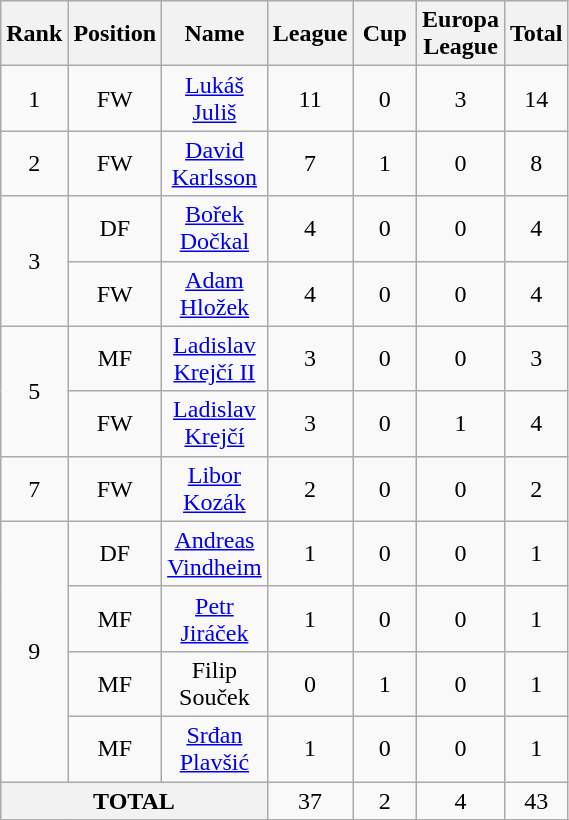<table class="wikitable sortable" style="text-align:center">
<tr>
<th width="20">Rank</th>
<th width= "35">Position</th>
<th width= "35">Name</th>
<th width="35">League</th>
<th width="35">Cup</th>
<th width="35">Europa League</th>
<th width= "35">Total</th>
</tr>
<tr>
<td>1</td>
<td>FW</td>
<td><a href='#'>Lukáš Juliš</a></td>
<td>11</td>
<td>0</td>
<td>3</td>
<td>14</td>
</tr>
<tr>
<td>2</td>
<td>FW</td>
<td><a href='#'>David Karlsson</a></td>
<td>7</td>
<td>1</td>
<td>0</td>
<td>8</td>
</tr>
<tr>
<td rowspan=2>3</td>
<td>DF</td>
<td><a href='#'>Bořek Dočkal</a></td>
<td>4</td>
<td>0</td>
<td>0</td>
<td>4</td>
</tr>
<tr>
<td>FW</td>
<td><a href='#'>Adam Hložek</a></td>
<td>4</td>
<td>0</td>
<td>0</td>
<td>4</td>
</tr>
<tr>
<td rowspan=2>5</td>
<td>MF</td>
<td><a href='#'>Ladislav Krejčí II</a></td>
<td>3</td>
<td>0</td>
<td>0</td>
<td>3</td>
</tr>
<tr>
<td>FW</td>
<td><a href='#'>Ladislav Krejčí</a></td>
<td>3</td>
<td>0</td>
<td>1</td>
<td>4</td>
</tr>
<tr>
<td rowspan=1>7</td>
<td>FW</td>
<td><a href='#'>Libor Kozák</a></td>
<td>2</td>
<td>0</td>
<td>0</td>
<td>2</td>
</tr>
<tr>
<td rowspan=4>9</td>
<td>DF</td>
<td><a href='#'>Andreas Vindheim</a></td>
<td>1</td>
<td>0</td>
<td>0</td>
<td>1</td>
</tr>
<tr>
<td>MF</td>
<td><a href='#'>Petr Jiráček</a></td>
<td>1</td>
<td>0</td>
<td>0</td>
<td>1</td>
</tr>
<tr>
<td>MF</td>
<td>Filip Souček</td>
<td>0</td>
<td>1</td>
<td>0</td>
<td>1</td>
</tr>
<tr>
<td>MF</td>
<td><a href='#'>Srđan Plavšić</a></td>
<td>1</td>
<td>0</td>
<td>0</td>
<td>1</td>
</tr>
<tr>
<th colspan=3>TOTAL</th>
<td>37</td>
<td>2</td>
<td>4</td>
<td>43</td>
</tr>
<tr>
</tr>
</table>
